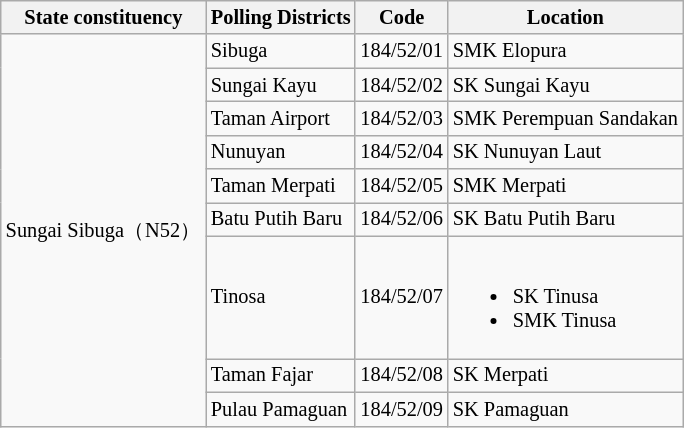<table class="wikitable sortable mw-collapsible" style="white-space:nowrap;font-size:85%">
<tr>
<th>State constituency</th>
<th>Polling Districts</th>
<th>Code</th>
<th>Location</th>
</tr>
<tr>
<td rowspan="9">Sungai Sibuga（N52）</td>
<td>Sibuga</td>
<td>184/52/01</td>
<td>SMK Elopura</td>
</tr>
<tr>
<td>Sungai Kayu</td>
<td>184/52/02</td>
<td>SK Sungai Kayu</td>
</tr>
<tr>
<td>Taman Airport</td>
<td>184/52/03</td>
<td>SMK Perempuan Sandakan</td>
</tr>
<tr>
<td>Nunuyan</td>
<td>184/52/04</td>
<td>SK Nunuyan Laut</td>
</tr>
<tr>
<td>Taman Merpati</td>
<td>184/52/05</td>
<td>SMK Merpati</td>
</tr>
<tr>
<td>Batu Putih Baru</td>
<td>184/52/06</td>
<td>SK Batu Putih Baru</td>
</tr>
<tr>
<td>Tinosa</td>
<td>184/52/07</td>
<td><br><ul><li>SK Tinusa</li><li>SMK Tinusa</li></ul></td>
</tr>
<tr>
<td>Taman Fajar</td>
<td>184/52/08</td>
<td>SK Merpati</td>
</tr>
<tr>
<td>Pulau Pamaguan</td>
<td>184/52/09</td>
<td>SK Pamaguan</td>
</tr>
</table>
